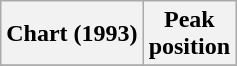<table class="wikitable plainrowheaders" style="text-align:center">
<tr>
<th scope="col">Chart (1993)</th>
<th scope="col">Peak<br>position</th>
</tr>
<tr>
</tr>
</table>
